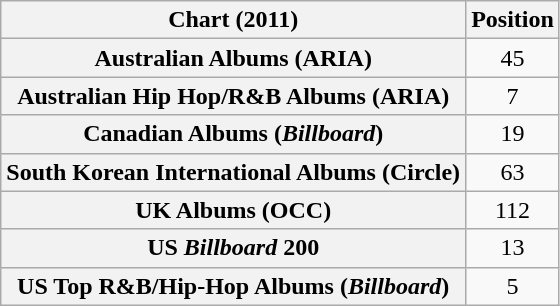<table class="wikitable plainrowheaders sortable" style="text-align:center;">
<tr>
<th scope="col">Chart (2011)</th>
<th scope="col">Position</th>
</tr>
<tr>
<th scope="row">Australian Albums (ARIA)</th>
<td>45</td>
</tr>
<tr>
<th scope="row">Australian Hip Hop/R&B Albums (ARIA)</th>
<td>7</td>
</tr>
<tr>
<th scope="row">Canadian Albums (<em>Billboard</em>)</th>
<td>19</td>
</tr>
<tr>
<th scope="row">South Korean International Albums (Circle)</th>
<td>63</td>
</tr>
<tr>
<th scope="row">UK Albums (OCC)</th>
<td>112</td>
</tr>
<tr>
<th scope="row">US <em>Billboard</em> 200</th>
<td>13</td>
</tr>
<tr>
<th scope="row">US Top R&B/Hip-Hop Albums (<em>Billboard</em>)</th>
<td>5</td>
</tr>
</table>
